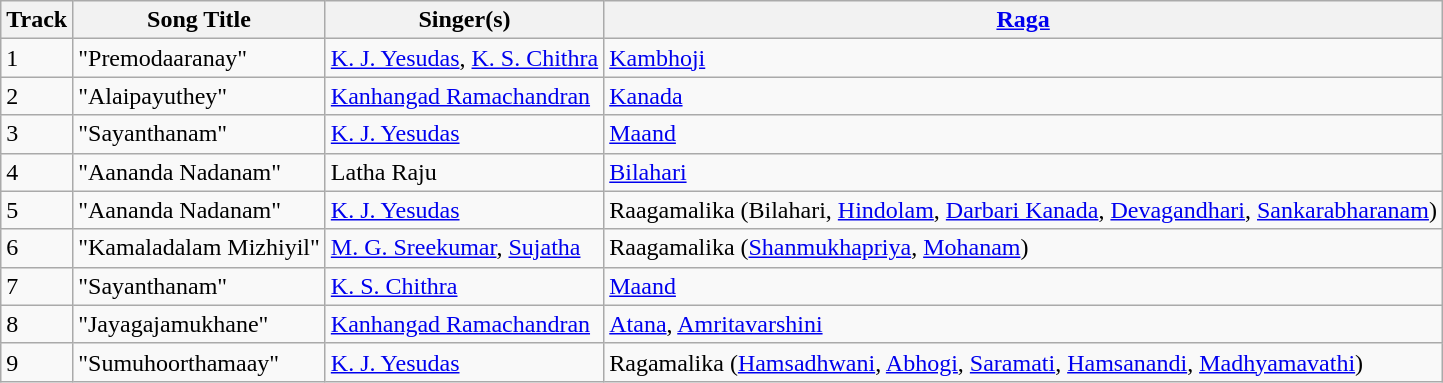<table class="wikitable">
<tr>
<th>Track</th>
<th>Song Title</th>
<th>Singer(s)</th>
<th><a href='#'>Raga</a></th>
</tr>
<tr>
<td>1</td>
<td>"Premodaaranay"</td>
<td><a href='#'>K. J. Yesudas</a>, <a href='#'>K. S. Chithra</a></td>
<td><a href='#'>Kambhoji</a></td>
</tr>
<tr>
<td>2</td>
<td>"Alaipayuthey"</td>
<td><a href='#'>Kanhangad Ramachandran</a></td>
<td><a href='#'>Kanada</a></td>
</tr>
<tr>
<td>3</td>
<td>"Sayanthanam"</td>
<td><a href='#'>K. J. Yesudas</a></td>
<td><a href='#'>Maand</a></td>
</tr>
<tr>
<td>4</td>
<td>"Aananda Nadanam"</td>
<td>Latha Raju</td>
<td><a href='#'>Bilahari</a></td>
</tr>
<tr>
<td>5</td>
<td>"Aananda Nadanam"</td>
<td><a href='#'>K. J. Yesudas</a></td>
<td>Raagamalika (Bilahari, <a href='#'>Hindolam</a>, <a href='#'>Darbari Kanada</a>, <a href='#'>Devagandhari</a>, <a href='#'>Sankarabharanam</a>)</td>
</tr>
<tr>
<td>6</td>
<td>"Kamaladalam Mizhiyil"</td>
<td><a href='#'>M. G. Sreekumar</a>, <a href='#'>Sujatha</a></td>
<td>Raagamalika (<a href='#'>Shanmukhapriya</a>, <a href='#'>Mohanam</a>)</td>
</tr>
<tr>
<td>7</td>
<td>"Sayanthanam"</td>
<td><a href='#'>K. S. Chithra</a></td>
<td><a href='#'>Maand</a></td>
</tr>
<tr>
<td>8</td>
<td>"Jayagajamukhane"</td>
<td><a href='#'>Kanhangad Ramachandran</a></td>
<td><a href='#'>Atana</a>, <a href='#'>Amritavarshini</a></td>
</tr>
<tr>
<td>9</td>
<td>"Sumuhoorthamaay"</td>
<td><a href='#'>K. J. Yesudas</a></td>
<td>Ragamalika (<a href='#'>Hamsadhwani</a>, <a href='#'>Abhogi</a>, <a href='#'>Saramati</a>, <a href='#'>Hamsanandi</a>, <a href='#'>Madhyamavathi</a>)</td>
</tr>
</table>
